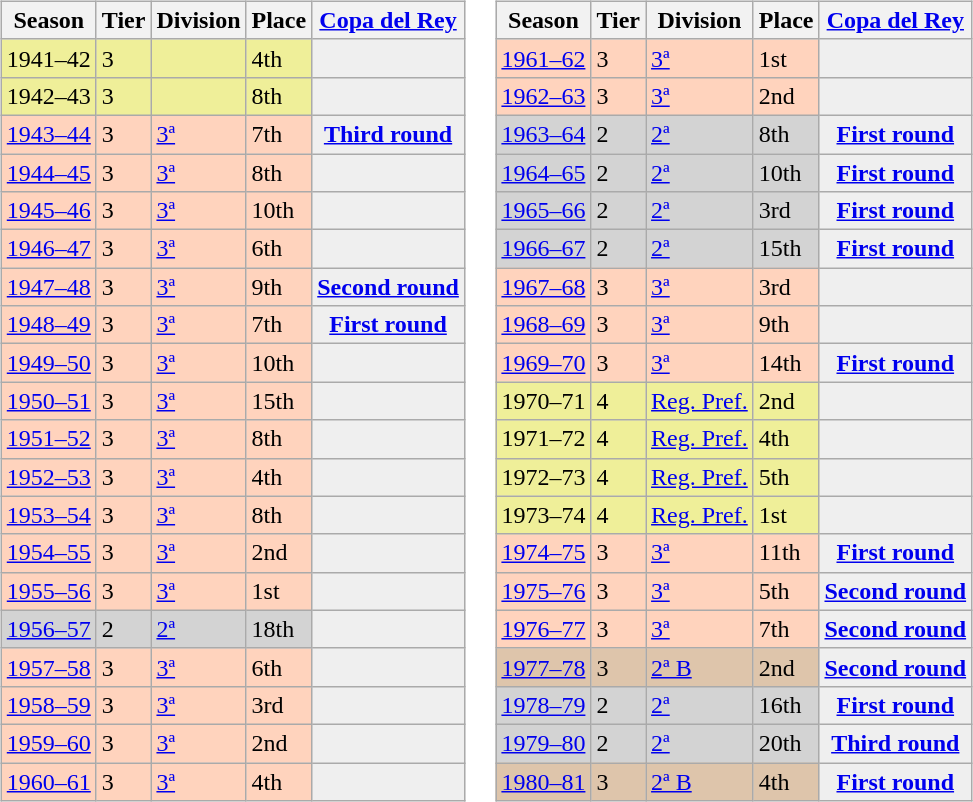<table>
<tr>
<td valign="top" width=0%><br><table class="wikitable">
<tr style="background:#f0f6fa;">
<th>Season</th>
<th>Tier</th>
<th>Division</th>
<th>Place</th>
<th><a href='#'>Copa del Rey</a></th>
</tr>
<tr>
<td style="background:#EFEF99;">1941–42</td>
<td style="background:#EFEF99;">3</td>
<td style="background:#EFEF99;"></td>
<td style="background:#EFEF99;">4th</td>
<th style="background:#efefef;"></th>
</tr>
<tr>
<td style="background:#EFEF99;">1942–43</td>
<td style="background:#EFEF99;">3</td>
<td style="background:#EFEF99;"></td>
<td style="background:#EFEF99;">8th</td>
<th style="background:#efefef;"></th>
</tr>
<tr>
<td style="background:#FFD3BD;"><a href='#'>1943–44</a></td>
<td style="background:#FFD3BD;">3</td>
<td style="background:#FFD3BD;"><a href='#'>3ª</a></td>
<td style="background:#FFD3BD;">7th</td>
<th style="background:#efefef;"><a href='#'>Third round</a></th>
</tr>
<tr>
<td style="background:#FFD3BD;"><a href='#'>1944–45</a></td>
<td style="background:#FFD3BD;">3</td>
<td style="background:#FFD3BD;"><a href='#'>3ª</a></td>
<td style="background:#FFD3BD;">8th</td>
<th style="background:#efefef;"></th>
</tr>
<tr>
<td style="background:#FFD3BD;"><a href='#'>1945–46</a></td>
<td style="background:#FFD3BD;">3</td>
<td style="background:#FFD3BD;"><a href='#'>3ª</a></td>
<td style="background:#FFD3BD;">10th</td>
<th style="background:#efefef;"></th>
</tr>
<tr>
<td style="background:#FFD3BD;"><a href='#'>1946–47</a></td>
<td style="background:#FFD3BD;">3</td>
<td style="background:#FFD3BD;"><a href='#'>3ª</a></td>
<td style="background:#FFD3BD;">6th</td>
<th style="background:#efefef;"></th>
</tr>
<tr>
<td style="background:#FFD3BD;"><a href='#'>1947–48</a></td>
<td style="background:#FFD3BD;">3</td>
<td style="background:#FFD3BD;"><a href='#'>3ª</a></td>
<td style="background:#FFD3BD;">9th</td>
<td style="background:#efefef;" align="center"><a href='#'><strong>Second round</strong></a></td>
</tr>
<tr>
<td style="background:#FFD3BD;"><a href='#'>1948–49</a></td>
<td style="background:#FFD3BD;">3</td>
<td style="background:#FFD3BD;"><a href='#'>3ª</a></td>
<td style="background:#FFD3BD;">7th</td>
<th style="background:#efefef;"><a href='#'>First round</a></th>
</tr>
<tr>
<td style="background:#FFD3BD;"><a href='#'>1949–50</a></td>
<td style="background:#FFD3BD;">3</td>
<td style="background:#FFD3BD;"><a href='#'>3ª</a></td>
<td style="background:#FFD3BD;">10th</td>
<th style="background:#efefef;"></th>
</tr>
<tr>
<td style="background:#FFD3BD;"><a href='#'>1950–51</a></td>
<td style="background:#FFD3BD;">3</td>
<td style="background:#FFD3BD;"><a href='#'>3ª</a></td>
<td style="background:#FFD3BD;">15th</td>
<th style="background:#efefef;"></th>
</tr>
<tr>
<td style="background:#FFD3BD;"><a href='#'>1951–52</a></td>
<td style="background:#FFD3BD;">3</td>
<td style="background:#FFD3BD;"><a href='#'>3ª</a></td>
<td style="background:#FFD3BD;">8th</td>
<td style="background:#efefef;"></td>
</tr>
<tr>
<td style="background:#FFD3BD;"><a href='#'>1952–53</a></td>
<td style="background:#FFD3BD;">3</td>
<td style="background:#FFD3BD;"><a href='#'>3ª</a></td>
<td style="background:#FFD3BD;">4th</td>
<td style="background:#efefef;"></td>
</tr>
<tr>
<td style="background:#FFD3BD;"><a href='#'>1953–54</a></td>
<td style="background:#FFD3BD;">3</td>
<td style="background:#FFD3BD;"><a href='#'>3ª</a></td>
<td style="background:#FFD3BD;">8th</td>
<td style="background:#efefef;"></td>
</tr>
<tr>
<td style="background:#FFD3BD;"><a href='#'>1954–55</a></td>
<td style="background:#FFD3BD;">3</td>
<td style="background:#FFD3BD;"><a href='#'>3ª</a></td>
<td style="background:#FFD3BD;">2nd</td>
<th style="background:#efefef;"></th>
</tr>
<tr>
<td style="background:#FFD3BD;"><a href='#'>1955–56</a></td>
<td style="background:#FFD3BD;">3</td>
<td style="background:#FFD3BD;"><a href='#'>3ª</a></td>
<td style="background:#FFD3BD;">1st</td>
<th style="background:#efefef;"></th>
</tr>
<tr>
<td style="background:#D3D3D3;"><a href='#'>1956–57</a></td>
<td style="background:#D3D3D3;">2</td>
<td style="background:#D3D3D3;"><a href='#'>2ª</a></td>
<td style="background:#D3D3D3;">18th</td>
<th style="background:#efefef;"></th>
</tr>
<tr>
<td style="background:#FFD3BD;"><a href='#'>1957–58</a></td>
<td style="background:#FFD3BD;">3</td>
<td style="background:#FFD3BD;"><a href='#'>3ª</a></td>
<td style="background:#FFD3BD;">6th</td>
<td style="background:#efefef;"></td>
</tr>
<tr>
<td style="background:#FFD3BD;"><a href='#'>1958–59</a></td>
<td style="background:#FFD3BD;">3</td>
<td style="background:#FFD3BD;"><a href='#'>3ª</a></td>
<td style="background:#FFD3BD;">3rd</td>
<td style="background:#efefef;"></td>
</tr>
<tr>
<td style="background:#FFD3BD;"><a href='#'>1959–60</a></td>
<td style="background:#FFD3BD;">3</td>
<td style="background:#FFD3BD;"><a href='#'>3ª</a></td>
<td style="background:#FFD3BD;">2nd</td>
<td style="background:#efefef;"></td>
</tr>
<tr>
<td style="background:#FFD3BD;"><a href='#'>1960–61</a></td>
<td style="background:#FFD3BD;">3</td>
<td style="background:#FFD3BD;"><a href='#'>3ª</a></td>
<td style="background:#FFD3BD;">4th</td>
<th style="background:#efefef;"></th>
</tr>
</table>
</td>
<td valign="top" width=0%><br><table class="wikitable">
<tr style="background:#f0f6fa;">
<th>Season</th>
<th>Tier</th>
<th>Division</th>
<th>Place</th>
<th><a href='#'>Copa del Rey</a></th>
</tr>
<tr>
<td style="background:#FFD3BD;"><a href='#'>1961–62</a></td>
<td style="background:#FFD3BD;">3</td>
<td style="background:#FFD3BD;"><a href='#'>3ª</a></td>
<td style="background:#FFD3BD;">1st</td>
<th style="background:#efefef;"></th>
</tr>
<tr>
<td style="background:#FFD3BD;"><a href='#'>1962–63</a></td>
<td style="background:#FFD3BD;">3</td>
<td style="background:#FFD3BD;"><a href='#'>3ª</a></td>
<td style="background:#FFD3BD;">2nd</td>
<th style="background:#efefef;"></th>
</tr>
<tr>
<td style="background:#D3D3D3;"><a href='#'>1963–64</a></td>
<td style="background:#D3D3D3;">2</td>
<td style="background:#D3D3D3;"><a href='#'>2ª</a></td>
<td style="background:#D3D3D3;">8th</td>
<th style="background:#efefef;"><a href='#'>First round</a></th>
</tr>
<tr>
<td style="background:#D3D3D3;"><a href='#'>1964–65</a></td>
<td style="background:#D3D3D3;">2</td>
<td style="background:#D3D3D3;"><a href='#'>2ª</a></td>
<td style="background:#D3D3D3;">10th</td>
<th style="background:#efefef;"><a href='#'>First round</a></th>
</tr>
<tr>
<td style="background:#D3D3D3;"><a href='#'>1965–66</a></td>
<td style="background:#D3D3D3;">2</td>
<td style="background:#D3D3D3;"><a href='#'>2ª</a></td>
<td style="background:#D3D3D3;">3rd</td>
<th style="background:#efefef;"><a href='#'>First round</a></th>
</tr>
<tr>
<td style="background:#D3D3D3;"><a href='#'>1966–67</a></td>
<td style="background:#D3D3D3;">2</td>
<td style="background:#D3D3D3;"><a href='#'>2ª</a></td>
<td style="background:#D3D3D3;">15th</td>
<th style="background:#efefef;"><a href='#'>First round</a></th>
</tr>
<tr>
<td style="background:#FFD3BD;"><a href='#'>1967–68</a></td>
<td style="background:#FFD3BD;">3</td>
<td style="background:#FFD3BD;"><a href='#'>3ª</a></td>
<td style="background:#FFD3BD;">3rd</td>
<th style="background:#efefef;"></th>
</tr>
<tr>
<td style="background:#FFD3BD;"><a href='#'>1968–69</a></td>
<td style="background:#FFD3BD;">3</td>
<td style="background:#FFD3BD;"><a href='#'>3ª</a></td>
<td style="background:#FFD3BD;">9th</td>
<th style="background:#efefef;"></th>
</tr>
<tr>
<td style="background:#FFD3BD;"><a href='#'>1969–70</a></td>
<td style="background:#FFD3BD;">3</td>
<td style="background:#FFD3BD;"><a href='#'>3ª</a></td>
<td style="background:#FFD3BD;">14th</td>
<th style="background:#efefef;"><a href='#'>First round</a></th>
</tr>
<tr>
<td style="background:#EFEF99;">1970–71</td>
<td style="background:#EFEF99;">4</td>
<td style="background:#EFEF99;"><a href='#'>Reg. Pref.</a></td>
<td style="background:#EFEF99;">2nd</td>
<th style="background:#efefef;"></th>
</tr>
<tr>
<td style="background:#EFEF99;">1971–72</td>
<td style="background:#EFEF99;">4</td>
<td style="background:#EFEF99;"><a href='#'>Reg. Pref.</a></td>
<td style="background:#EFEF99;">4th</td>
<th style="background:#efefef;"></th>
</tr>
<tr>
<td style="background:#EFEF99;">1972–73</td>
<td style="background:#EFEF99;">4</td>
<td style="background:#EFEF99;"><a href='#'>Reg. Pref.</a></td>
<td style="background:#EFEF99;">5th</td>
<th style="background:#efefef;"></th>
</tr>
<tr>
<td style="background:#EFEF99;">1973–74</td>
<td style="background:#EFEF99;">4</td>
<td style="background:#EFEF99;"><a href='#'>Reg. Pref.</a></td>
<td style="background:#EFEF99;">1st</td>
<th style="background:#efefef;"></th>
</tr>
<tr>
<td style="background:#FFD3BD;"><a href='#'>1974–75</a></td>
<td style="background:#FFD3BD;">3</td>
<td style="background:#FFD3BD;"><a href='#'>3ª</a></td>
<td style="background:#FFD3BD;">11th</td>
<th style="background:#efefef;"><a href='#'>First round</a></th>
</tr>
<tr>
<td style="background:#FFD3BD;"><a href='#'>1975–76</a></td>
<td style="background:#FFD3BD;">3</td>
<td style="background:#FFD3BD;"><a href='#'>3ª</a></td>
<td style="background:#FFD3BD;">5th</td>
<th style="background:#efefef;"><a href='#'>Second round</a></th>
</tr>
<tr>
<td style="background:#FFD3BD;"><a href='#'>1976–77</a></td>
<td style="background:#FFD3BD;">3</td>
<td style="background:#FFD3BD;"><a href='#'>3ª</a></td>
<td style="background:#FFD3BD;">7th</td>
<th style="background:#efefef;"><a href='#'>Second round</a></th>
</tr>
<tr>
<td style="background:#DEC5AB;"><a href='#'>1977–78</a></td>
<td style="background:#DEC5AB;">3</td>
<td style="background:#DEC5AB;"><a href='#'>2ª B</a></td>
<td style="background:#DEC5AB;">2nd</td>
<th style="background:#efefef;"><a href='#'>Second round</a></th>
</tr>
<tr>
<td style="background:#D3D3D3;"><a href='#'>1978–79</a></td>
<td style="background:#D3D3D3;">2</td>
<td style="background:#D3D3D3;"><a href='#'>2ª</a></td>
<td style="background:#D3D3D3;">16th</td>
<th style="background:#efefef;"><a href='#'>First round</a></th>
</tr>
<tr>
<td style="background:#D3D3D3;"><a href='#'>1979–80</a></td>
<td style="background:#D3D3D3;">2</td>
<td style="background:#D3D3D3;"><a href='#'>2ª</a></td>
<td style="background:#D3D3D3;">20th</td>
<th style="background:#efefef;"><a href='#'>Third round</a></th>
</tr>
<tr>
<td style="background:#DEC5AB;"><a href='#'>1980–81</a></td>
<td style="background:#DEC5AB;">3</td>
<td style="background:#DEC5AB;"><a href='#'>2ª B</a></td>
<td style="background:#DEC5AB;">4th</td>
<th style="background:#efefef;"><a href='#'>First round</a></th>
</tr>
</table>
</td>
</tr>
</table>
